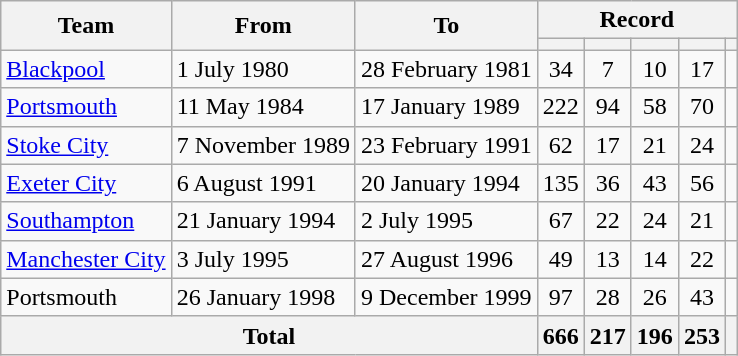<table class=wikitable style="text-align: center">
<tr>
<th rowspan=2>Team</th>
<th rowspan=2>From</th>
<th rowspan=2>To</th>
<th colspan=5>Record</th>
</tr>
<tr>
<th></th>
<th></th>
<th></th>
<th></th>
<th></th>
</tr>
<tr>
<td align=left><a href='#'>Blackpool</a></td>
<td align=left>1 July 1980</td>
<td align=left>28 February 1981</td>
<td>34</td>
<td>7</td>
<td>10</td>
<td>17</td>
<td></td>
</tr>
<tr>
<td align=left><a href='#'>Portsmouth</a></td>
<td align=left>11 May 1984</td>
<td align=left>17 January 1989</td>
<td>222</td>
<td>94</td>
<td>58</td>
<td>70</td>
<td></td>
</tr>
<tr>
<td align=left><a href='#'>Stoke City</a></td>
<td align=left>7 November 1989</td>
<td align=left>23 February 1991</td>
<td>62</td>
<td>17</td>
<td>21</td>
<td>24</td>
<td></td>
</tr>
<tr>
<td align=left><a href='#'>Exeter City</a></td>
<td align=left>6 August 1991</td>
<td align=left>20 January 1994</td>
<td>135</td>
<td>36</td>
<td>43</td>
<td>56</td>
<td></td>
</tr>
<tr>
<td align=left><a href='#'>Southampton</a></td>
<td align=left>21 January 1994</td>
<td align=left>2 July 1995</td>
<td>67</td>
<td>22</td>
<td>24</td>
<td>21</td>
<td></td>
</tr>
<tr>
<td align=left><a href='#'>Manchester City</a></td>
<td align=left>3 July 1995</td>
<td align=left>27 August 1996</td>
<td>49</td>
<td>13</td>
<td>14</td>
<td>22</td>
<td></td>
</tr>
<tr>
<td align=left>Portsmouth</td>
<td align=left>26 January 1998</td>
<td align=left>9 December 1999</td>
<td>97</td>
<td>28</td>
<td>26</td>
<td>43</td>
<td></td>
</tr>
<tr>
<th colspan=3>Total</th>
<th>666</th>
<th>217</th>
<th>196</th>
<th>253</th>
<th></th>
</tr>
</table>
